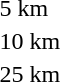<table>
<tr valign="top">
<td>5 km</td>
<td></td>
<td></td>
<td></td>
</tr>
<tr valign="top">
<td>10 km</td>
<td></td>
<td></td>
<td></td>
</tr>
<tr valign="top">
<td>25 km</td>
<td></td>
<td></td>
<td></td>
</tr>
</table>
